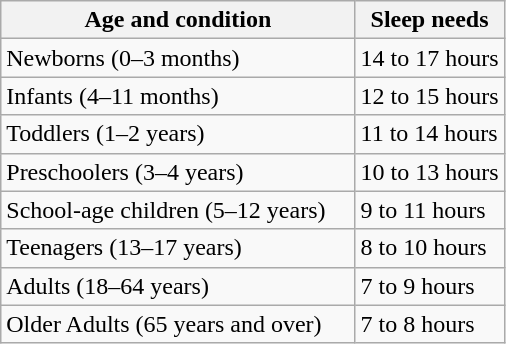<table class="wikitable">
<tr>
<th>Age and condition</th>
<th>Sleep needs</th>
</tr>
<tr>
<td>Newborns (0–3 months)</td>
<td>14 to 17 hours</td>
</tr>
<tr>
<td>Infants (4–11 months)</td>
<td>12 to 15 hours</td>
</tr>
<tr>
<td>Toddlers (1–2 years)</td>
<td>11 to 14 hours</td>
</tr>
<tr>
<td>Preschoolers (3–4 years)</td>
<td>10 to 13 hours</td>
</tr>
<tr>
<td>School-age children (5–12 years)    </td>
<td>9 to 11 hours</td>
</tr>
<tr>
<td>Teenagers (13–17 years)</td>
<td>8 to 10 hours</td>
</tr>
<tr>
<td>Adults (18–64 years)</td>
<td>7 to 9 hours</td>
</tr>
<tr>
<td>Older Adults (65 years and over)</td>
<td>7 to 8 hours</td>
</tr>
</table>
